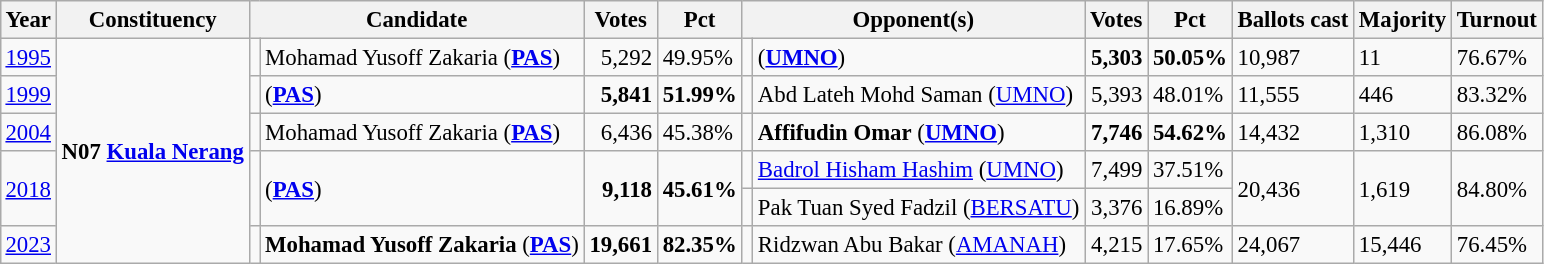<table class="wikitable" style="margin:0.5em ; font-size:95%">
<tr>
<th>Year</th>
<th>Constituency</th>
<th colspan=2>Candidate</th>
<th>Votes</th>
<th>Pct</th>
<th colspan=2>Opponent(s)</th>
<th>Votes</th>
<th>Pct</th>
<th>Ballots cast</th>
<th>Majority</th>
<th>Turnout</th>
</tr>
<tr>
<td><a href='#'>1995</a></td>
<td rowspan=6><strong>N07 <a href='#'>Kuala Nerang</a></strong></td>
<td></td>
<td>Mohamad Yusoff Zakaria (<a href='#'><strong>PAS</strong></a>)</td>
<td align=right>5,292</td>
<td>49.95%</td>
<td></td>
<td> (<a href='#'><strong>UMNO</strong></a>)</td>
<td align=right><strong>5,303</strong></td>
<td><strong>50.05%</strong></td>
<td>10,987</td>
<td>11</td>
<td>76.67%</td>
</tr>
<tr>
<td><a href='#'>1999</a></td>
<td></td>
<td> (<a href='#'><strong>PAS</strong></a>)</td>
<td align=right><strong>5,841</strong></td>
<td><strong>51.99%</strong></td>
<td></td>
<td>Abd Lateh Mohd Saman (<a href='#'>UMNO</a>)</td>
<td align=right>5,393</td>
<td>48.01%</td>
<td>11,555</td>
<td>446</td>
<td>83.32%</td>
</tr>
<tr>
<td><a href='#'>2004</a></td>
<td></td>
<td>Mohamad Yusoff Zakaria (<a href='#'><strong>PAS</strong></a>)</td>
<td align=right>6,436</td>
<td>45.38%</td>
<td></td>
<td><strong>Affifudin Omar</strong> (<a href='#'><strong>UMNO</strong></a>)</td>
<td align=right><strong>7,746</strong></td>
<td><strong>54.62%</strong></td>
<td>14,432</td>
<td>1,310</td>
<td>86.08%</td>
</tr>
<tr>
<td rowspan=2><a href='#'>2018</a></td>
<td rowspan=2 ></td>
<td rowspan=2> (<a href='#'><strong>PAS</strong></a>)</td>
<td rowspan=2 align=right><strong>9,118</strong></td>
<td rowspan=2><strong>45.61%</strong></td>
<td></td>
<td><a href='#'>Badrol Hisham Hashim</a> (<a href='#'>UMNO</a>)</td>
<td align=right>7,499</td>
<td>37.51%</td>
<td rowspan=2>20,436</td>
<td rowspan=2>1,619</td>
<td rowspan=2>84.80%</td>
</tr>
<tr>
<td></td>
<td>Pak Tuan Syed Fadzil (<a href='#'>BERSATU</a>)</td>
<td align=right>3,376</td>
<td>16.89%</td>
</tr>
<tr>
<td><a href='#'>2023</a></td>
<td bgcolor=></td>
<td><strong>Mohamad Yusoff Zakaria</strong> (<a href='#'><strong>PAS</strong></a>)</td>
<td align=right><strong>19,661</strong></td>
<td><strong>82.35%</strong></td>
<td></td>
<td>Ridzwan Abu Bakar (<a href='#'>AMANAH</a>)</td>
<td align=right>4,215</td>
<td>17.65%</td>
<td>24,067</td>
<td>15,446</td>
<td>76.45%</td>
</tr>
</table>
